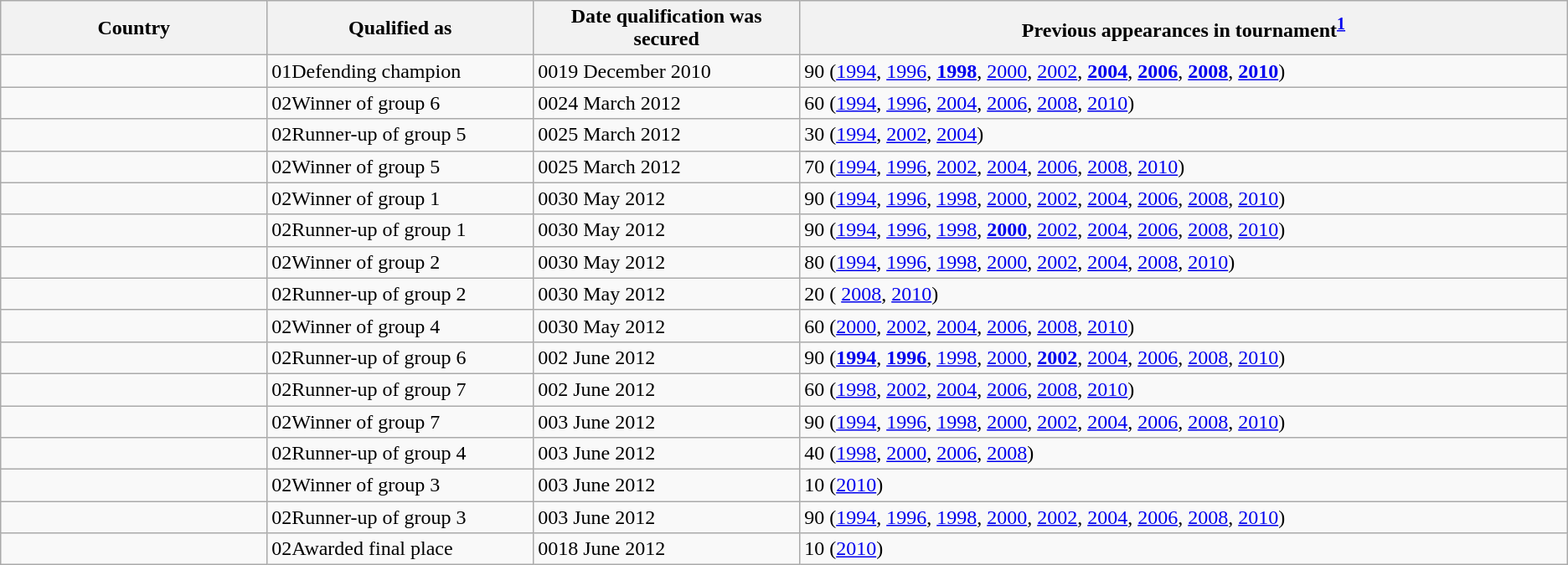<table class="wikitable sortable">
<tr>
<th width=17%>Country</th>
<th width=17%>Qualified as</th>
<th width=17%>Date qualification was secured</th>
<th width=49%>Previous appearances in tournament<sup><strong><a href='#'>1</a></strong></sup></th>
</tr>
<tr>
<td></td>
<td><span>01</span>Defending champion</td>
<td><span>00</span>19 December 2010</td>
<td>9<span>0</span> (<a href='#'>1994</a>, <a href='#'>1996</a>, <strong><a href='#'>1998</a></strong>, <a href='#'>2000</a>, <a href='#'>2002</a>, <strong><a href='#'>2004</a></strong>, <strong><a href='#'>2006</a></strong>, <strong><a href='#'>2008</a></strong>, <strong><a href='#'>2010</a></strong>)</td>
</tr>
<tr>
<td></td>
<td><span>02</span>Winner of group 6</td>
<td><span>00</span>24 March 2012</td>
<td>6<span>0</span> (<a href='#'>1994</a>, <a href='#'>1996</a>, <a href='#'>2004</a>, <a href='#'>2006</a>, <a href='#'>2008</a>, <a href='#'>2010</a>)</td>
</tr>
<tr>
<td></td>
<td><span>02</span>Runner-up of group 5</td>
<td><span>00</span>25 March 2012</td>
<td>3<span>0</span> (<a href='#'>1994</a>, <a href='#'>2002</a>, <a href='#'>2004</a>)</td>
</tr>
<tr>
<td></td>
<td><span>02</span>Winner of group 5</td>
<td><span>00</span>25 March 2012</td>
<td>7<span>0</span> (<a href='#'>1994</a>, <a href='#'>1996</a>, <a href='#'>2002</a>, <a href='#'>2004</a>, <a href='#'>2006</a>, <a href='#'>2008</a>, <a href='#'>2010</a>)</td>
</tr>
<tr>
<td></td>
<td><span>02</span>Winner of group 1</td>
<td><span>00</span>30 May 2012</td>
<td>9<span>0</span> (<a href='#'>1994</a>, <a href='#'>1996</a>, <a href='#'>1998</a>, <a href='#'>2000</a>, <a href='#'>2002</a>, <a href='#'>2004</a>, <a href='#'>2006</a>, <a href='#'>2008</a>, <a href='#'>2010</a>)</td>
</tr>
<tr>
<td></td>
<td><span>02</span>Runner-up of group 1</td>
<td><span>00</span>30 May 2012</td>
<td>9<span>0</span> (<a href='#'>1994</a>, <a href='#'>1996</a>, <a href='#'>1998</a>, <strong><a href='#'>2000</a></strong>, <a href='#'>2002</a>, <a href='#'>2004</a>, <a href='#'>2006</a>, <a href='#'>2008</a>, <a href='#'>2010</a>)</td>
</tr>
<tr>
<td></td>
<td><span>02</span>Winner of group 2</td>
<td><span>00</span>30 May 2012</td>
<td>8<span>0</span> (<a href='#'>1994</a>, <a href='#'>1996</a>, <a href='#'>1998</a>, <a href='#'>2000</a>, <a href='#'>2002</a>, <a href='#'>2004</a>, <a href='#'>2008</a>, <a href='#'>2010</a>)</td>
</tr>
<tr>
<td></td>
<td><span>02</span>Runner-up of group 2</td>
<td><span>00</span>30 May 2012</td>
<td>2<span>0</span> ( <a href='#'>2008</a>, <a href='#'>2010</a>)</td>
</tr>
<tr>
<td></td>
<td><span>02</span>Winner of group 4</td>
<td><span>00</span>30 May 2012</td>
<td>6<span>0</span> (<a href='#'>2000</a>, <a href='#'>2002</a>, <a href='#'>2004</a>, <a href='#'>2006</a>, <a href='#'>2008</a>, <a href='#'>2010</a>)</td>
</tr>
<tr>
<td></td>
<td><span>02</span>Runner-up of group 6</td>
<td><span>00</span>2 June 2012</td>
<td>9<span>0</span> (<strong><a href='#'>1994</a></strong>, <strong><a href='#'>1996</a></strong>, <a href='#'>1998</a>, <a href='#'>2000</a>, <strong><a href='#'>2002</a></strong>, <a href='#'>2004</a>, <a href='#'>2006</a>, <a href='#'>2008</a>, <a href='#'>2010</a>)</td>
</tr>
<tr>
<td></td>
<td><span>02</span>Runner-up of group 7</td>
<td><span>00</span>2 June 2012</td>
<td>6<span>0</span> (<a href='#'>1998</a>, <a href='#'>2002</a>, <a href='#'>2004</a>, <a href='#'>2006</a>, <a href='#'>2008</a>, <a href='#'>2010</a>)</td>
</tr>
<tr>
<td></td>
<td><span>02</span>Winner of group 7</td>
<td><span>00</span>3 June 2012</td>
<td>9<span>0</span> (<a href='#'>1994</a>, <a href='#'>1996</a>, <a href='#'>1998</a>, <a href='#'>2000</a>, <a href='#'>2002</a>, <a href='#'>2004</a>, <a href='#'>2006</a>, <a href='#'>2008</a>, <a href='#'>2010</a>)</td>
</tr>
<tr>
<td></td>
<td><span>02</span>Runner-up of group 4</td>
<td><span>00</span>3 June 2012</td>
<td>4<span>0</span> (<a href='#'>1998</a>, <a href='#'>2000</a>, <a href='#'>2006</a>, <a href='#'>2008</a>)</td>
</tr>
<tr>
<td></td>
<td><span>02</span>Winner of group 3</td>
<td><span>00</span>3 June 2012</td>
<td>1<span>0</span> (<a href='#'>2010</a>)</td>
</tr>
<tr>
<td></td>
<td><span>02</span>Runner-up of group 3</td>
<td><span>00</span>3 June 2012</td>
<td>9<span>0</span> (<a href='#'>1994</a>, <a href='#'>1996</a>, <a href='#'>1998</a>, <a href='#'>2000</a>, <a href='#'>2002</a>, <a href='#'>2004</a>, <a href='#'>2006</a>, <a href='#'>2008</a>, <a href='#'>2010</a>)</td>
</tr>
<tr>
<td></td>
<td><span>02</span>Awarded final place</td>
<td><span>00</span>18 June 2012</td>
<td>1<span>0</span> (<a href='#'>2010</a>)</td>
</tr>
</table>
